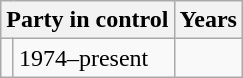<table class="wikitable">
<tr>
<th colspan="2">Party in control</th>
<th>Years</th>
</tr>
<tr>
<td></td>
<td>1974–present</td>
</tr>
</table>
